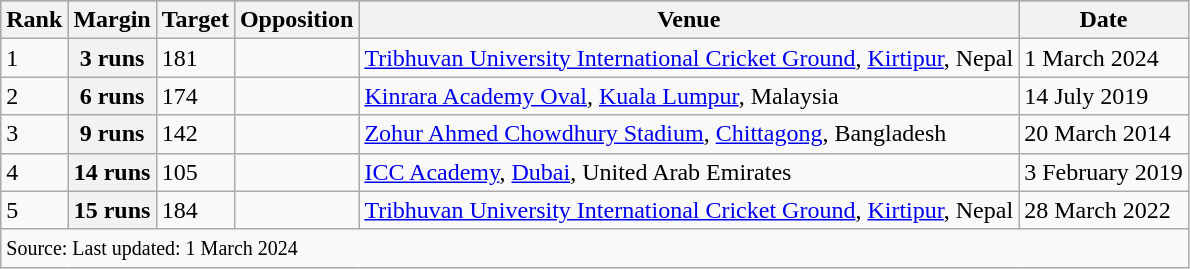<table class="wikitable">
<tr style="background:#bdb76b;">
<th>Rank</th>
<th>Margin</th>
<th>Target</th>
<th>Opposition</th>
<th>Venue</th>
<th>Date</th>
</tr>
<tr>
<td>1</td>
<th>3 runs</th>
<td>181</td>
<td></td>
<td><a href='#'>Tribhuvan University International Cricket Ground</a>, <a href='#'>Kirtipur</a>, Nepal</td>
<td>1 March 2024</td>
</tr>
<tr>
<td>2</td>
<th>6 runs</th>
<td>174</td>
<td></td>
<td><a href='#'>Kinrara Academy Oval</a>, <a href='#'>Kuala Lumpur</a>, Malaysia</td>
<td>14 July 2019</td>
</tr>
<tr>
<td>3</td>
<th>9 runs</th>
<td>142</td>
<td></td>
<td><a href='#'>Zohur Ahmed Chowdhury Stadium</a>, <a href='#'>Chittagong</a>, Bangladesh</td>
<td>20 March 2014</td>
</tr>
<tr>
<td>4</td>
<th>14 runs</th>
<td>105</td>
<td></td>
<td><a href='#'>ICC Academy</a>, <a href='#'>Dubai</a>, United Arab Emirates</td>
<td>3 February 2019</td>
</tr>
<tr>
<td>5</td>
<th>15 runs</th>
<td>184</td>
<td></td>
<td><a href='#'>Tribhuvan University International Cricket Ground</a>, <a href='#'>Kirtipur</a>, Nepal</td>
<td>28 March 2022</td>
</tr>
<tr>
<td colspan="6" style="text-align:left;"><small>Source:  Last updated: 1 March 2024</small></td>
</tr>
</table>
